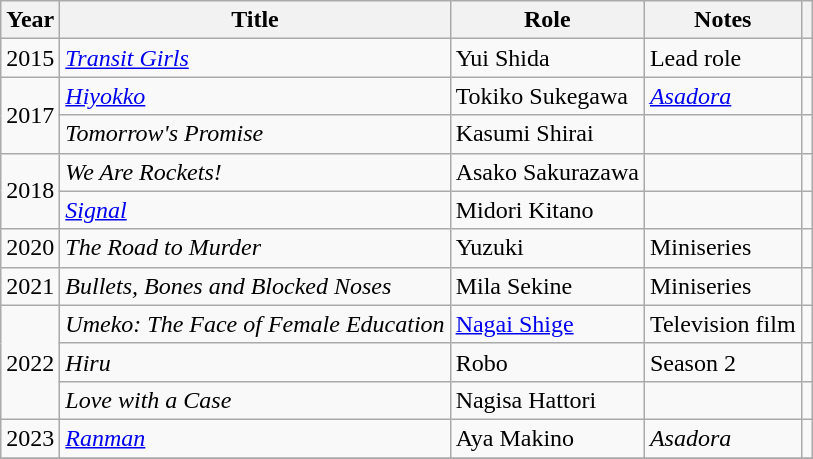<table class="wikitable plainrowheaders sortable">
<tr>
<th>Year</th>
<th>Title</th>
<th>Role</th>
<th class="unsortable">Notes</th>
<th class="unsortable"></th>
</tr>
<tr>
<td>2015</td>
<td><em><a href='#'>Transit Girls</a></em></td>
<td>Yui Shida</td>
<td>Lead role</td>
<td></td>
</tr>
<tr>
<td rowspan=2>2017</td>
<td><em><a href='#'>Hiyokko</a></em></td>
<td>Tokiko Sukegawa</td>
<td><em><a href='#'>Asadora</a></em></td>
<td></td>
</tr>
<tr>
<td><em>Tomorrow's Promise</em></td>
<td>Kasumi Shirai</td>
<td></td>
<td></td>
</tr>
<tr>
<td rowspan=2>2018</td>
<td><em>We Are Rockets!</em></td>
<td>Asako Sakurazawa</td>
<td></td>
<td></td>
</tr>
<tr>
<td><em><a href='#'>Signal</a></em></td>
<td>Midori Kitano</td>
<td></td>
<td></td>
</tr>
<tr>
<td>2020</td>
<td><em>The Road to Murder</em></td>
<td>Yuzuki</td>
<td>Miniseries</td>
<td></td>
</tr>
<tr>
<td>2021</td>
<td><em>Bullets, Bones and Blocked Noses</em></td>
<td>Mila Sekine</td>
<td>Miniseries</td>
<td></td>
</tr>
<tr>
<td rowspan=3>2022</td>
<td><em>Umeko: The Face of Female Education</em></td>
<td><a href='#'>Nagai Shige</a></td>
<td>Television film</td>
<td></td>
</tr>
<tr>
<td><em>Hiru</em></td>
<td>Robo</td>
<td>Season 2</td>
<td></td>
</tr>
<tr>
<td><em>Love with a Case</em></td>
<td>Nagisa Hattori</td>
<td></td>
<td></td>
</tr>
<tr>
<td>2023</td>
<td><em><a href='#'>Ranman</a></em></td>
<td>Aya Makino</td>
<td><em>Asadora</em></td>
<td></td>
</tr>
<tr>
</tr>
</table>
